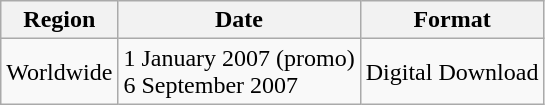<table class="wikitable">
<tr>
<th>Region</th>
<th>Date</th>
<th>Format</th>
</tr>
<tr>
<td>Worldwide</td>
<td>1 January 2007 (promo)<br>6 September 2007</td>
<td>Digital Download</td>
</tr>
</table>
